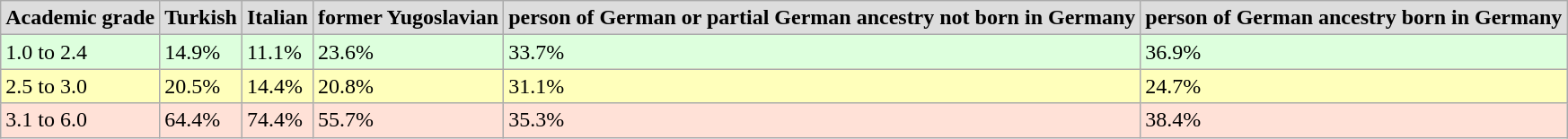<table class="wikitable">
<tr>
<th style="background: #dddddd;">Academic grade</th>
<th style="background: #dddddd;">Turkish</th>
<th style="background: #dddddd;">Italian</th>
<th style="background: #dddddd;">former Yugoslavian</th>
<th style="background: #dddddd;">person of German or partial German ancestry not born in Germany</th>
<th style="background: #dddddd;">person of German ancestry born in Germany</th>
</tr>
<tr>
<td style="background: #ddffdd;">1.0 to 2.4</td>
<td style="background: #ddffdd;">14.9%</td>
<td style="background: #ddffdd;">11.1%</td>
<td style="background: #ddffdd;">23.6%</td>
<td style="background: #ddffdd;">33.7%</td>
<td style="background: #ddffdd;">36.9%</td>
</tr>
<tr>
<td style="background: #ffffbb;">2.5 to 3.0</td>
<td style="background: #ffffbb;">20.5%</td>
<td style="background: #ffffbb;">14.4%</td>
<td style="background: #ffffbb;">20.8%</td>
<td style="background: #ffffbb;">31.1%</td>
<td style="background: #ffffbb;">24.7%</td>
</tr>
<tr>
<td style="background: #ffe1d7;">3.1 to 6.0</td>
<td style="background: #ffe1d7;">64.4%</td>
<td style="background: #ffe1d7;">74.4%</td>
<td style="background: #ffe1d7;">55.7%</td>
<td style="background: #ffe1d7;">35.3%</td>
<td style="background: #ffe1d7;">38.4%</td>
</tr>
</table>
